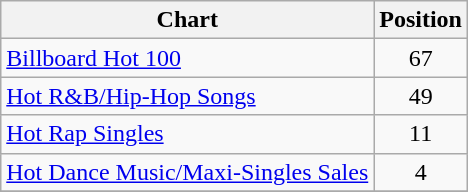<table class="wikitable">
<tr>
<th align="left">Chart</th>
<th align="center">Position</th>
</tr>
<tr>
<td align="left"><a href='#'>Billboard Hot 100</a></td>
<td align="center">67</td>
</tr>
<tr>
<td align="left"><a href='#'>Hot R&B/Hip-Hop Songs</a></td>
<td align="center">49</td>
</tr>
<tr>
<td align="left"><a href='#'>Hot Rap Singles</a></td>
<td align="center">11</td>
</tr>
<tr>
<td align="left"><a href='#'>Hot Dance Music/Maxi-Singles Sales</a></td>
<td align="center">4</td>
</tr>
<tr>
</tr>
</table>
